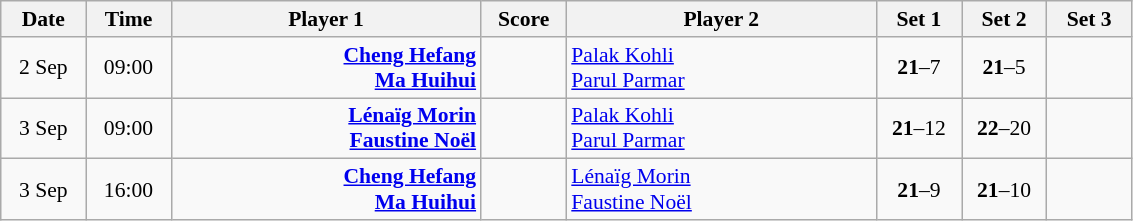<table class="wikitable" style="font-size:90%; text-align:center">
<tr>
<th width="50">Date</th>
<th width="50">Time</th>
<th width="200">Player 1</th>
<th width="50">Score</th>
<th width="200">Player 2</th>
<th width="50">Set 1</th>
<th width="50">Set 2</th>
<th width="50">Set 3</th>
</tr>
<tr>
<td>2 Sep</td>
<td>09:00</td>
<td align="right"><strong><a href='#'>Cheng Hefang</a> <br><a href='#'>Ma Huihui</a> </strong></td>
<td> </td>
<td align="left"> <a href='#'>Palak Kohli</a><br> <a href='#'>Parul Parmar</a></td>
<td><strong>21</strong>–7</td>
<td><strong>21</strong>–5</td>
<td></td>
</tr>
<tr>
<td>3 Sep</td>
<td>09:00</td>
<td align="right"><strong><a href='#'>Lénaïg Morin</a> <br><a href='#'>Faustine Noël</a> </strong></td>
<td> </td>
<td align="left"> <a href='#'>Palak Kohli</a><br> <a href='#'>Parul Parmar</a></td>
<td><strong>21</strong>–12</td>
<td><strong>22</strong>–20</td>
<td></td>
</tr>
<tr>
<td>3 Sep</td>
<td>16:00</td>
<td align="right"><strong><a href='#'>Cheng Hefang</a> <br><a href='#'>Ma Huihui</a> </strong></td>
<td> </td>
<td align="left"> <a href='#'>Lénaïg Morin</a><br> <a href='#'>Faustine Noël</a></td>
<td><strong>21</strong>–9</td>
<td><strong>21</strong>–10</td>
<td></td>
</tr>
</table>
